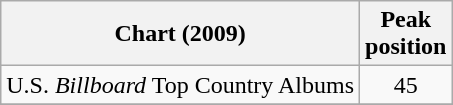<table class="wikitable">
<tr>
<th>Chart (2009)</th>
<th>Peak<br>position</th>
</tr>
<tr>
<td>U.S. <em>Billboard</em> Top Country Albums</td>
<td align="center">45</td>
</tr>
<tr>
</tr>
</table>
